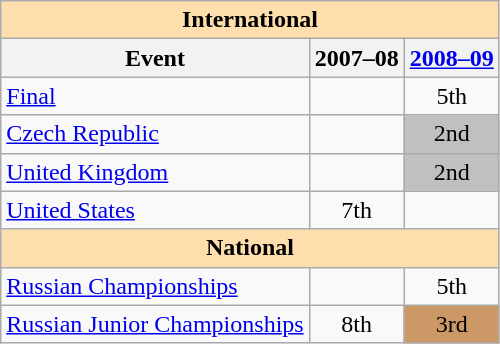<table class="wikitable" style="text-align:center">
<tr>
<th style="background-color: #ffdead; " colspan=3 align=center>International</th>
</tr>
<tr>
<th>Event</th>
<th>2007–08</th>
<th><a href='#'>2008–09</a></th>
</tr>
<tr>
<td align=left> <a href='#'>Final</a></td>
<td></td>
<td>5th</td>
</tr>
<tr>
<td align=left> <a href='#'>Czech Republic</a></td>
<td></td>
<td bgcolor=silver>2nd</td>
</tr>
<tr>
<td align=left> <a href='#'>United Kingdom</a></td>
<td></td>
<td bgcolor=silver>2nd</td>
</tr>
<tr>
<td align=left> <a href='#'>United States</a></td>
<td>7th</td>
<td></td>
</tr>
<tr>
<th style="background-color: #ffdead; " colspan=3 align=center>National</th>
</tr>
<tr>
<td align=left><a href='#'>Russian Championships</a></td>
<td></td>
<td>5th</td>
</tr>
<tr>
<td align=left><a href='#'>Russian Junior Championships</a></td>
<td>8th</td>
<td bgcolor="#cc9966">3rd</td>
</tr>
</table>
